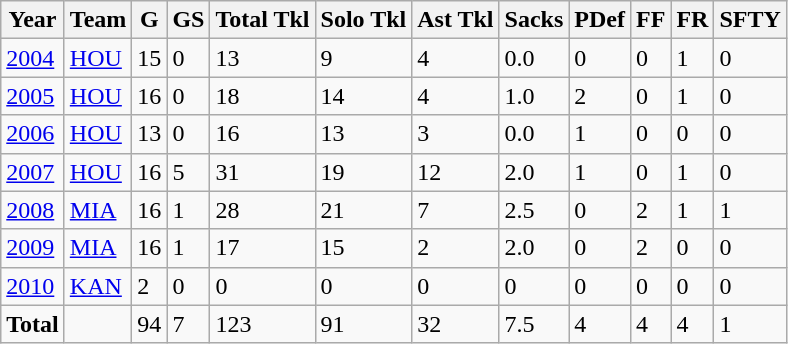<table class="wikitable">
<tr>
<th>Year</th>
<th>Team</th>
<th>G</th>
<th>GS</th>
<th>Total Tkl</th>
<th>Solo Tkl</th>
<th>Ast Tkl</th>
<th>Sacks</th>
<th>PDef</th>
<th>FF</th>
<th>FR</th>
<th>SFTY</th>
</tr>
<tr>
<td><a href='#'>2004</a></td>
<td><a href='#'>HOU</a></td>
<td>15</td>
<td>0</td>
<td>13</td>
<td>9</td>
<td>4</td>
<td>0.0</td>
<td>0</td>
<td>0</td>
<td>1</td>
<td>0</td>
</tr>
<tr>
<td><a href='#'>2005</a></td>
<td><a href='#'>HOU</a></td>
<td>16</td>
<td>0</td>
<td>18</td>
<td>14</td>
<td>4</td>
<td>1.0</td>
<td>2</td>
<td>0</td>
<td>1</td>
<td>0</td>
</tr>
<tr>
<td><a href='#'>2006</a></td>
<td><a href='#'>HOU</a></td>
<td>13</td>
<td>0</td>
<td>16</td>
<td>13</td>
<td>3</td>
<td>0.0</td>
<td>1</td>
<td>0</td>
<td>0</td>
<td>0</td>
</tr>
<tr>
<td><a href='#'>2007</a></td>
<td><a href='#'>HOU</a></td>
<td>16</td>
<td>5</td>
<td>31</td>
<td>19</td>
<td>12</td>
<td>2.0</td>
<td>1</td>
<td>0</td>
<td>1</td>
<td>0</td>
</tr>
<tr>
<td><a href='#'>2008</a></td>
<td><a href='#'>MIA</a></td>
<td>16</td>
<td>1</td>
<td>28</td>
<td>21</td>
<td>7</td>
<td>2.5</td>
<td>0</td>
<td>2</td>
<td>1</td>
<td>1</td>
</tr>
<tr>
<td><a href='#'>2009</a></td>
<td><a href='#'>MIA</a></td>
<td>16</td>
<td>1</td>
<td>17</td>
<td>15</td>
<td>2</td>
<td>2.0</td>
<td>0</td>
<td>2</td>
<td>0</td>
<td>0</td>
</tr>
<tr>
<td><a href='#'>2010</a></td>
<td><a href='#'>KAN</a></td>
<td>2</td>
<td>0</td>
<td>0</td>
<td>0</td>
<td>0</td>
<td>0</td>
<td>0</td>
<td>0</td>
<td>0</td>
<td>0</td>
</tr>
<tr>
<td><strong>Total</strong></td>
<td></td>
<td>94</td>
<td>7</td>
<td>123</td>
<td>91</td>
<td>32</td>
<td>7.5</td>
<td>4</td>
<td>4</td>
<td>4</td>
<td>1</td>
</tr>
</table>
